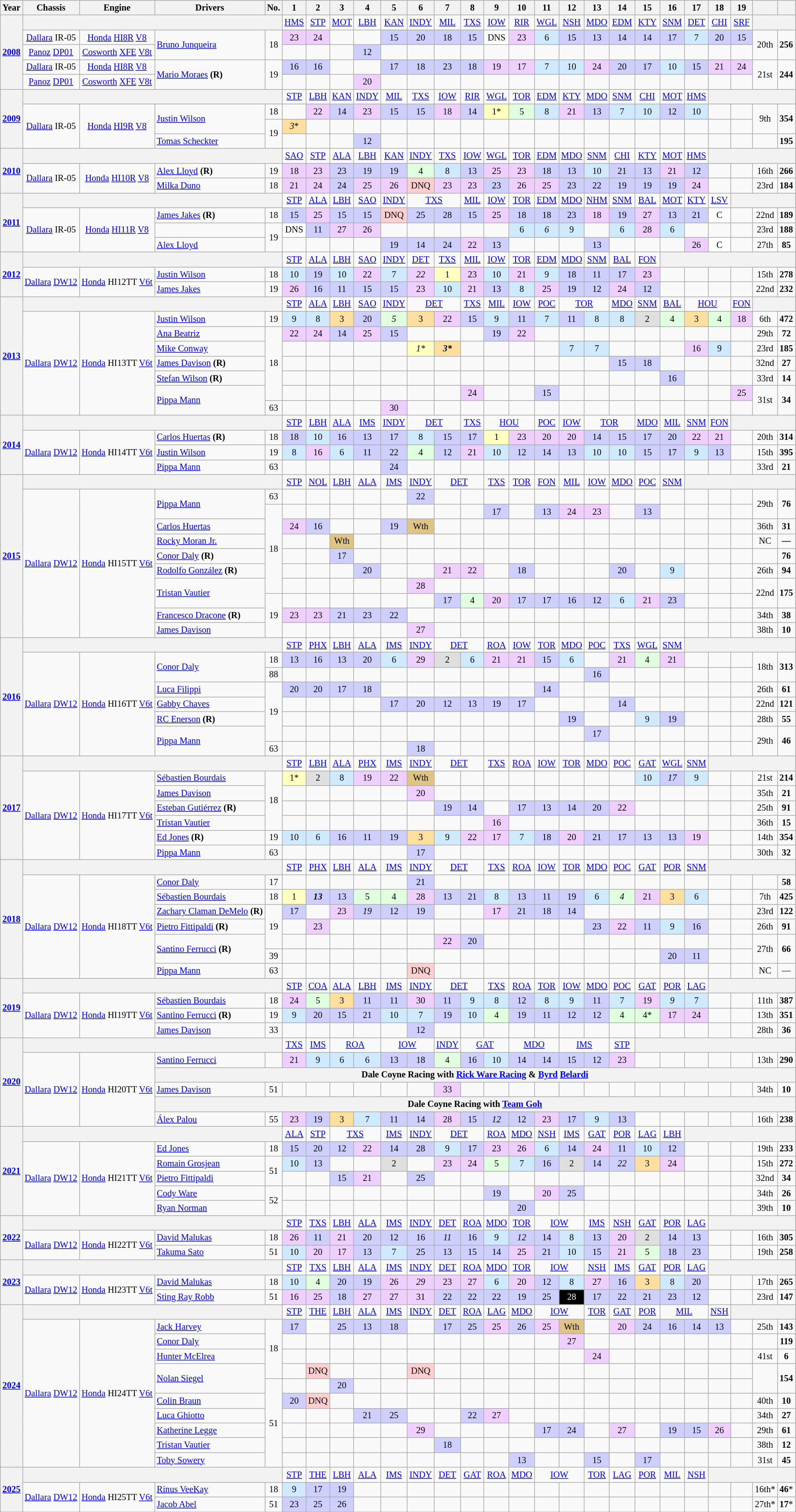<table class="wikitable" style="text-align:center; font-size:85%">
<tr>
<th>Year</th>
<th>Chassis</th>
<th>Engine</th>
<th>Drivers</th>
<th>No.</th>
<th>1</th>
<th>2</th>
<th>3</th>
<th>4</th>
<th>5</th>
<th>6</th>
<th>7</th>
<th>8</th>
<th>9</th>
<th>10</th>
<th>11</th>
<th>12</th>
<th>13</th>
<th>14</th>
<th>15</th>
<th>16</th>
<th>17</th>
<th>18</th>
<th>19</th>
<th></th>
<th></th>
</tr>
<tr>
<th rowspan="5"><a href='#'>2008</a></th>
<th colspan=4></th>
<td><a href='#'>HMS</a></td>
<td><a href='#'>STP</a></td>
<td><a href='#'>MOT</a></td>
<td><a href='#'>LBH</a></td>
<td><a href='#'>KAN</a></td>
<td><a href='#'>INDY</a></td>
<td><a href='#'>MIL</a></td>
<td><a href='#'>TXS</a></td>
<td><a href='#'>IOW</a></td>
<td><a href='#'>RIR</a></td>
<td><a href='#'>WGL</a></td>
<td><a href='#'>NSH</a></td>
<td><a href='#'>MDO</a></td>
<td><a href='#'>EDM</a></td>
<td><a href='#'>KTY</a></td>
<td><a href='#'>SNM</a></td>
<td><a href='#'>DET</a></td>
<td><a href='#'>CHI</a></td>
<td><a href='#'>SRF</a></td>
<th colspan=2></th>
</tr>
<tr>
<td><a href='#'>Dallara</a> IR-05</td>
<td><a href='#'>Honda</a> <a href='#'>HI8R</a> <a href='#'>V8</a></td>
<td align="left" rowspan=2> <a href='#'>Bruno Junqueira</a></td>
<td rowspan=2>18</td>
<td style="background:#EFCFFF;">23</td>
<td style="background:#EFCFFF;">24</td>
<td></td>
<td></td>
<td style="background:#CFCFFF;">15</td>
<td style="background:#CFCFFF;">20</td>
<td style="background:#CFCFFF;">18</td>
<td style="background:#CFCFFF;">15</td>
<td style="background:white;">DNS</td>
<td style="background:#EFCFFF;">23</td>
<td style="background:#CFEAFF;">6</td>
<td style="background:#CFCFFF;">15</td>
<td style="background:#CFCFFF;">13</td>
<td style="background:#CFCFFF;">14</td>
<td style="background:#CFCFFF;">14</td>
<td style="background:#CFCFFF;">17</td>
<td style="background:#CFEAFF;">7</td>
<td style="background:#CFCFFF;">20</td>
<td style="background:#CFCFFF;">15</td>
<td rowspan=2>20th</td>
<td rowspan=2><strong>256</strong></td>
</tr>
<tr>
<td><a href='#'>Panoz</a> <a href='#'>DP01</a></td>
<td><a href='#'>Cosworth</a> <a href='#'>XFE</a> <a href='#'>V8</a><a href='#'>t</a></td>
<td></td>
<td></td>
<td></td>
<td style="background:#CFCFFF;">12</td>
<td></td>
<td></td>
<td></td>
<td></td>
<td></td>
<td></td>
<td></td>
<td></td>
<td></td>
<td></td>
<td></td>
<td></td>
<td></td>
<td></td>
<td></td>
</tr>
<tr>
<td><a href='#'>Dallara</a> IR-05</td>
<td><a href='#'>Honda</a> <a href='#'>HI8R</a> <a href='#'>V8</a></td>
<td align="left" rowspan=2> <a href='#'>Mario Moraes</a> <strong>(R)</strong></td>
<td rowspan=2>19</td>
<td style="background:#CFCFFF;">16</td>
<td style="background:#CFCFFF;">16</td>
<td></td>
<td></td>
<td style="background:#CFCFFF;">17</td>
<td style="background:#CFCFFF;">18</td>
<td style="background:#CFCFFF;">23</td>
<td style="background:#CFCFFF;">18</td>
<td style="background:#EFCFFF;">19</td>
<td style="background:#EFCFFF;">17</td>
<td style="background:#CFEAFF;">7</td>
<td style="background:#CFEAFF;">10</td>
<td style="background:#EFCFFF;">24</td>
<td style="background:#CFCFFF;">20</td>
<td style="background:#CFCFFF;">17</td>
<td style="background:#CFEAFF;">10</td>
<td style="background:#CFCFFF;">15</td>
<td style="background:#EFCFFF;">21</td>
<td style="background:#EFCFFF;">24</td>
<td rowspan=2>21st</td>
<td rowspan=2><strong>244</strong></td>
</tr>
<tr>
<td><a href='#'>Panoz</a> <a href='#'>DP01</a></td>
<td><a href='#'>Cosworth</a> <a href='#'>XFE</a> <a href='#'>V8</a><a href='#'>t</a></td>
<td></td>
<td></td>
<td></td>
<td style="background:#EFCFFF;">20</td>
<td></td>
<td></td>
<td></td>
<td></td>
<td></td>
<td></td>
<td></td>
<td></td>
<td></td>
<td></td>
<td></td>
<td></td>
<td></td>
<td></td>
<td></td>
</tr>
<tr>
<th rowspan="4"><a href='#'>2009</a></th>
<th colspan=4></th>
<td><a href='#'>STP</a></td>
<td><a href='#'>LBH</a></td>
<td><a href='#'>KAN</a></td>
<td><a href='#'>INDY</a></td>
<td><a href='#'>MIL</a></td>
<td><a href='#'>TXS</a></td>
<td><a href='#'>IOW</a></td>
<td><a href='#'>RIR</a></td>
<td><a href='#'>WGL</a></td>
<td><a href='#'>TOR</a></td>
<td><a href='#'>EDM</a></td>
<td><a href='#'>KTY</a></td>
<td><a href='#'>MDO</a></td>
<td><a href='#'>SNM</a></td>
<td><a href='#'>CHI</a></td>
<td><a href='#'>MOT</a></td>
<td><a href='#'>HMS</a></td>
<th colspan=4></th>
</tr>
<tr>
<td rowspan="3"><a href='#'>Dallara</a> IR-05</td>
<td rowspan="3"><a href='#'>Honda</a> <a href='#'>HI9R</a> <a href='#'>V8</a></td>
<td align="left" rowspan=2> <a href='#'>Justin Wilson</a></td>
<td>18</td>
<td></td>
<td style="background:#EFCFFF;">22</td>
<td style="background:#CFCFFF;">14</td>
<td style="background:#EFCFFF;">23</td>
<td style="background:#CFCFFF;">15</td>
<td style="background:#CFCFFF;">15</td>
<td style="background:#EFCFFF;">18</td>
<td style="background:#CFCFFF;">14</td>
<td style="background:#FFFFBF;">1*</td>
<td style="background:#DFFFDF;">5</td>
<td style="background:#CFEAFF;">8</td>
<td style="background:#EFCFFF;">21</td>
<td style="background:#CFCFFF;">13</td>
<td style="background:#CFEAFF;">7</td>
<td style="background:#CFEAFF;">10</td>
<td style="background:#CFCFFF;">12</td>
<td style="background:#CFEAFF;">10</td>
<td></td>
<td></td>
<td rowspan=2>9th</td>
<td rowspan=2><strong>354</strong></td>
</tr>
<tr>
<td rowspan=2>19</td>
<td style="background:#FFDF9F;"><em>3</em>*</td>
<td></td>
<td></td>
<td></td>
<td></td>
<td></td>
<td></td>
<td></td>
<td></td>
<td></td>
<td></td>
<td></td>
<td></td>
<td></td>
<td></td>
<td></td>
<td></td>
<td></td>
<td></td>
</tr>
<tr>
<td align="left"> <a href='#'>Tomas Scheckter</a></td>
<td></td>
<td></td>
<td></td>
<td style="background:#CFCFFF;">12</td>
<td></td>
<td></td>
<td></td>
<td></td>
<td></td>
<td></td>
<td></td>
<td></td>
<td></td>
<td></td>
<td></td>
<td></td>
<td></td>
<td></td>
<td></td>
<td></td>
<td><strong>195</strong></td>
</tr>
<tr>
<th rowspan="3"><a href='#'>2010</a></th>
<th colspan=4></th>
<td><a href='#'>SAO</a></td>
<td><a href='#'>STP</a></td>
<td><a href='#'>ALA</a></td>
<td><a href='#'>LBH</a></td>
<td><a href='#'>KAN</a></td>
<td><a href='#'>INDY</a></td>
<td><a href='#'>TXS</a></td>
<td><a href='#'>IOW</a></td>
<td><a href='#'>WGL</a></td>
<td><a href='#'>TOR</a></td>
<td><a href='#'>EDM</a></td>
<td><a href='#'>MDO</a></td>
<td><a href='#'>SNM</a></td>
<td><a href='#'>CHI</a></td>
<td><a href='#'>KTY</a></td>
<td><a href='#'>MOT</a></td>
<td><a href='#'>HMS</a></td>
<th colspan=4></th>
</tr>
<tr>
<td rowspan="2"><a href='#'>Dallara</a> IR-05</td>
<td rowspan="2"><a href='#'>Honda</a> <a href='#'>HI10R</a> <a href='#'>V8</a></td>
<td align="left"> <a href='#'>Alex Lloyd</a> <strong>(R)</strong></td>
<td>19</td>
<td style="background:#EFCFFF;">18</td>
<td style="background:#EFCFFF;">23</td>
<td style="background:#CFCFFF;">23</td>
<td style="background:#CFCFFF;">19</td>
<td style="background:#CFCFFF;">19</td>
<td style="background:#DFFFDF;">4</td>
<td style="background:#CFEAFF;">8</td>
<td style="background:#CFCFFF;">13</td>
<td style="background:#EFCFFF;">25</td>
<td style="background:#EFCFFF;">23</td>
<td style="background:#CFCFFF;">18</td>
<td style="background:#CFCFFF;">13</td>
<td style="background:#CFEAFF;">10</td>
<td style="background:#CFCFFF;">21</td>
<td style="background:#CFCFFF;">13</td>
<td style="background:#EFCFFF;">21</td>
<td style="background:#CFCFFF;">12</td>
<td></td>
<td></td>
<td>16th</td>
<td><strong>266</strong></td>
</tr>
<tr>
<td align="left"> <a href='#'>Milka Duno</a></td>
<td>18</td>
<td style="background:#EFCFFF;">21</td>
<td style="background:#EFCFFF;">24</td>
<td style="background:#CFCFFF;">24</td>
<td style="background:#EFCFFF;">25</td>
<td style="background:#EFCFFF;">26</td>
<td style="background:#FFCFCF;">DNQ</td>
<td style="background:#EFCFFF;">23</td>
<td style="background:#EFCFFF;">23</td>
<td style="background:#CFCFFF;">23</td>
<td style="background:#EFCFFF;">26</td>
<td style="background:#EFCFFF;">25</td>
<td style="background:#CFCFFF;">23</td>
<td style="background:#CFCFFF;">22</td>
<td style="background:#CFCFFF;">19</td>
<td style="background:#CFCFFF;">19</td>
<td style="background:#CFCFFF;">19</td>
<td style="background:#EFCFFF;">24</td>
<td></td>
<td></td>
<td>23rd</td>
<td><strong>184</strong></td>
</tr>
<tr>
<th rowspan="4"><a href='#'>2011</a></th>
<th colspan=4></th>
<td><a href='#'>STP</a></td>
<td><a href='#'>ALA</a></td>
<td><a href='#'>LBH</a></td>
<td><a href='#'>SAO</a></td>
<td><a href='#'>INDY</a></td>
<td colspan=2><a href='#'>TXS</a></td>
<td><a href='#'>MIL</a></td>
<td><a href='#'>IOW</a></td>
<td><a href='#'>TOR</a></td>
<td><a href='#'>EDM</a></td>
<td><a href='#'>MDO</a></td>
<td><a href='#'>NHM</a></td>
<td><a href='#'>SNM</a></td>
<td><a href='#'>BAL</a></td>
<td><a href='#'>MOT</a></td>
<td><a href='#'>KTY</a></td>
<td><a href='#'>LSV</a></td>
<th colspan=3></th>
</tr>
<tr>
<td rowspan="3"><a href='#'>Dallara</a> IR-05</td>
<td rowspan="3"><a href='#'>Honda</a> <a href='#'>HI11R</a> <a href='#'>V8</a></td>
<td align="left"> <a href='#'>James Jakes</a> <strong>(R)</strong></td>
<td>18</td>
<td style="background:#CFCFFF;">15</td>
<td style="background:#EFCFFF;">25</td>
<td style="background:#CFCFFF;">15</td>
<td style="background:#CFCFFF;">15</td>
<td style="background:#FFCFCF;">DNQ</td>
<td style="background:#CFCFFF;">25</td>
<td style="background:#CFCFFF;">28</td>
<td style="background:#CFCFFF;">15</td>
<td style="background:#EFCFFF;">25</td>
<td style="background:#CFCFFF;">18</td>
<td style="background:#CFCFFF;">18</td>
<td style="background:#CFCFFF;">23</td>
<td style="background:#EFCFFF;">18</td>
<td style="background:#CFCFFF;">19</td>
<td style="background:#EFCFFF;">27</td>
<td style="background:#CFCFFF;">13</td>
<td style="background:#CFCFFF;">21</td>
<td style="background:white;">C</td>
<td></td>
<td>22nd</td>
<td><strong>189</strong></td>
</tr>
<tr>
<td align="left"></td>
<td rowspan=2>19</td>
<td style="background:white;">DNS</td>
<td style="background:#CFCFFF;">11</td>
<td style="background:#EFCFFF;">27</td>
<td style="background:#EFCFFF;">26</td>
<td></td>
<td></td>
<td></td>
<td></td>
<td></td>
<td style="background:#CFEAFF;">6</td>
<td style="background:#CFEAFF;"><em>6</em></td>
<td style="background:#CFEAFF;">9</td>
<td></td>
<td style="background:#CFEAFF;">6</td>
<td style="background:#EFCFFF;">28</td>
<td style="background:#CFEAFF;">6</td>
<td></td>
<td></td>
<td></td>
<td>23rd</td>
<td><strong>188</strong></td>
</tr>
<tr>
<td align="left"> <a href='#'>Alex Lloyd</a></td>
<td></td>
<td></td>
<td></td>
<td></td>
<td style="background:#CFCFFF;">19</td>
<td style="background:#CFCFFF;">14</td>
<td style="background:#CFCFFF;">24</td>
<td style="background:#EFCFFF;">22</td>
<td style="background:#CFCFFF;">13</td>
<td></td>
<td></td>
<td></td>
<td style="background:#CFCFFF;">13</td>
<td></td>
<td></td>
<td></td>
<td style="background:#EFCFFF;">26</td>
<td style="background:white;">C</td>
<td></td>
<td>27th</td>
<td><strong>85</strong></td>
</tr>
<tr>
<th rowspan="3"><a href='#'>2012</a></th>
<th colspan=4></th>
<td><a href='#'>STP</a></td>
<td><a href='#'>ALA</a></td>
<td><a href='#'>LBH</a></td>
<td><a href='#'>SAO</a></td>
<td><a href='#'>INDY</a></td>
<td><a href='#'>DET</a></td>
<td><a href='#'>TXS</a></td>
<td><a href='#'>MIL</a></td>
<td><a href='#'>IOW</a></td>
<td><a href='#'>TOR</a></td>
<td><a href='#'>EDM</a></td>
<td><a href='#'>MDO</a></td>
<td><a href='#'>SNM</a></td>
<td><a href='#'>BAL</a></td>
<td><a href='#'>FON</a></td>
<th colspan=6></th>
</tr>
<tr>
<td rowspan="2"><a href='#'>Dallara</a> <a href='#'>DW12</a></td>
<td rowspan="2"><a href='#'>Honda</a> HI12TT <a href='#'>V6</a><a href='#'>t</a></td>
<td align="left"> <a href='#'>Justin Wilson</a></td>
<td>18</td>
<td style="background:#CFEAFF;">10</td>
<td style="background:#CFCFFF;">19</td>
<td style="background:#CFEAFF;">10</td>
<td style="background:#EFCFFF;">22</td>
<td style="background:#CFEAFF;">7</td>
<td style="background:#EFCFFF;"><em>22</em></td>
<td style="background:#FFFFBF;">1</td>
<td style="background:#EFCFFF;">23</td>
<td style="background:#CFEAFF;">10</td>
<td style="background:#EFCFFF;">21</td>
<td style="background:#CFEAFF;">9</td>
<td style="background:#CFCFFF;">18</td>
<td style="background:#CFCFFF;">11</td>
<td style="background:#CFCFFF;">17</td>
<td style="background:#EFCFFF;">23</td>
<td></td>
<td></td>
<td></td>
<td></td>
<td>15th</td>
<td><strong>278</strong></td>
</tr>
<tr>
<td align="left"> <a href='#'>James Jakes</a></td>
<td>19</td>
<td style="background:#EFCFFF;">26</td>
<td style="background:#CFCFFF;">16</td>
<td style="background:#CFCFFF;">11</td>
<td style="background:#CFCFFF;">15</td>
<td style="background:#CFCFFF;">15</td>
<td style="background:#EFCFFF;">23</td>
<td style="background:#CFEAFF;">10</td>
<td style="background:#EFCFFF;">21</td>
<td style="background:#CFCFFF;">13</td>
<td style="background:#CFEAFF;">8</td>
<td style="background:#EFCFFF;">25</td>
<td style="background:#CFCFFF;">19</td>
<td style="background:#CFCFFF;">12</td>
<td style="background:#EFCFFF;">24</td>
<td style="background:#CFCFFF;">12</td>
<td></td>
<td></td>
<td></td>
<td></td>
<td>22nd</td>
<td><strong>232</strong></td>
</tr>
<tr>
<th rowspan="8"><a href='#'>2013</a></th>
<th colspan=4></th>
<td><a href='#'>STP</a></td>
<td><a href='#'>ALA</a></td>
<td><a href='#'>LBH</a></td>
<td><a href='#'>SAO</a></td>
<td><a href='#'>INDY</a></td>
<td colspan=2><a href='#'>DET</a></td>
<td><a href='#'>TXS</a></td>
<td><a href='#'>MIL</a></td>
<td><a href='#'>IOW</a></td>
<td><a href='#'>POC</a></td>
<td colspan=2><a href='#'>TOR</a></td>
<td><a href='#'>MDO</a></td>
<td><a href='#'>SNM</a></td>
<td><a href='#'>BAL</a></td>
<td colspan=2><a href='#'>HOU</a></td>
<td><a href='#'>FON</a></td>
<th colspan=2></th>
</tr>
<tr>
<td rowspan="7"><a href='#'>Dallara</a> <a href='#'>DW12</a></td>
<td rowspan="7"><a href='#'>Honda</a> HI13TT <a href='#'>V6</a><a href='#'>t</a></td>
<td align="left"> <a href='#'>Justin Wilson</a></td>
<td>19</td>
<td style="background:#CFEAFF;">9</td>
<td style="background:#CFEAFF;">8</td>
<td style="background:#FFDF9F;">3</td>
<td style="background:#CFCFFF;">20</td>
<td style="background:#DFFFDF;"><em>5</em></td>
<td style="background:#FFDF9F;">3</td>
<td style="background:#EFCFFF;">22</td>
<td style="background:#CFCFFF;">15</td>
<td style="background:#CFEAFF;">9</td>
<td style="background:#CFCFFF;">11</td>
<td style="background:#CFEAFF;">7</td>
<td style="background:#CFCFFF;">11</td>
<td style="background:#CFEAFF;">8</td>
<td style="background:#CFEAFF;">8</td>
<td style="background:#DFDFDF;">2</td>
<td style="background:#DFFFDF;">4</td>
<td style="background:#FFDF9F;">3</td>
<td style="background:#DFFFDF;">4</td>
<td style="background:#EFCFFF;">18</td>
<td>6th</td>
<td><strong>472</strong></td>
</tr>
<tr>
<td align="left"> <a href='#'>Ana Beatriz</a></td>
<td rowspan=5>18</td>
<td style="background:#EFCFFF;">22</td>
<td style="background:#EFCFFF;">24</td>
<td style="background:#CFCFFF;">14</td>
<td style="background:#EFCFFF;">25</td>
<td style="background:#CFCFFF;">15</td>
<td></td>
<td></td>
<td></td>
<td style="background:#CFCFFF;">19</td>
<td style="background:#EFCFFF;">22</td>
<td></td>
<td></td>
<td></td>
<td></td>
<td></td>
<td></td>
<td></td>
<td></td>
<td></td>
<td>29th</td>
<td><strong>72</strong></td>
</tr>
<tr>
<td align="left"> <a href='#'>Mike Conway</a></td>
<td></td>
<td></td>
<td></td>
<td></td>
<td></td>
<td style="background:#FFFFBF;"><em>1*</em></td>
<td style="background:#FFDF9F;"><strong><em>3*</em></strong></td>
<td></td>
<td></td>
<td></td>
<td></td>
<td style="background:#CFEAFF;">7</td>
<td style="background:#CFEAFF;">7</td>
<td></td>
<td></td>
<td></td>
<td style="background:#EFCFFF;">16</td>
<td style="background:#CFEAFF;">9</td>
<td></td>
<td>23rd</td>
<td><strong>185</strong></td>
</tr>
<tr>
<td align="left"> <a href='#'>James Davison</a> <strong>(R)</strong></td>
<td></td>
<td></td>
<td></td>
<td></td>
<td></td>
<td></td>
<td></td>
<td></td>
<td></td>
<td></td>
<td></td>
<td></td>
<td></td>
<td style="background:#CFCFFF;">15</td>
<td style="background:#CFCFFF;">18</td>
<td></td>
<td></td>
<td></td>
<td></td>
<td>32nd</td>
<td><strong>27</strong></td>
</tr>
<tr>
<td align="left"> <a href='#'>Stefan Wilson</a> <strong>(R)</strong></td>
<td></td>
<td></td>
<td></td>
<td></td>
<td></td>
<td></td>
<td></td>
<td></td>
<td></td>
<td></td>
<td></td>
<td></td>
<td></td>
<td></td>
<td></td>
<td style="background:#CFCFFF;">16</td>
<td></td>
<td></td>
<td></td>
<td>33rd</td>
<td><strong>14</strong></td>
</tr>
<tr>
<td align="left" rowspan=2> <a href='#'>Pippa Mann</a></td>
<td></td>
<td></td>
<td></td>
<td></td>
<td></td>
<td></td>
<td></td>
<td style="background:#EFCFFF;">24</td>
<td></td>
<td></td>
<td style="background:#CFCFFF;">15</td>
<td></td>
<td></td>
<td></td>
<td></td>
<td></td>
<td></td>
<td></td>
<td style="background:#EFCFFF;">25</td>
<td rowspan=2>31st</td>
<td rowspan=2><strong>34</strong></td>
</tr>
<tr>
<td>63</td>
<td></td>
<td></td>
<td></td>
<td></td>
<td style="background:#EFCFFF;">30</td>
<td></td>
<td></td>
<td></td>
<td></td>
<td></td>
<td></td>
<td></td>
<td></td>
<td></td>
<td></td>
<td></td>
<td></td>
<td></td>
<td></td>
</tr>
<tr>
<th rowspan="4"><a href='#'>2014</a></th>
<th colspan=4></th>
<td><a href='#'>STP</a></td>
<td><a href='#'>LBH</a></td>
<td><a href='#'>ALA</a></td>
<td><a href='#'>IMS</a></td>
<td><a href='#'>INDY</a></td>
<td colspan=2><a href='#'>DET</a></td>
<td><a href='#'>TXS</a></td>
<td colspan=2><a href='#'>HOU</a></td>
<td><a href='#'>POC</a></td>
<td><a href='#'>IOW</a></td>
<td colspan=2><a href='#'>TOR</a></td>
<td><a href='#'>MDO</a></td>
<td><a href='#'>MIL</a></td>
<td><a href='#'>SNM</a></td>
<td><a href='#'>FON</a></td>
<th colspan=3></th>
</tr>
<tr>
<td rowspan="3"><a href='#'>Dallara</a> <a href='#'>DW12</a></td>
<td rowspan="3"><a href='#'>Honda</a> HI14TT <a href='#'>V6</a><a href='#'>t</a></td>
<td align="left"> <a href='#'>Carlos Huertas</a> <strong>(R)</strong></td>
<td>18</td>
<td style="background:#CFCFFF;">18</td>
<td style="background:#CFEAFF;">10</td>
<td style="background:#CFCFFF;">16</td>
<td style="background:#CFCFFF;">13</td>
<td style="background:#CFCFFF;">17</td>
<td style="background:#CFEAFF;">8</td>
<td style="background:#CFCFFF;">15</td>
<td style="background:#CFCFFF;">17</td>
<td style="background:#FFFFBF;">1</td>
<td style="background:#EFCFFF;">23</td>
<td style="background:#EFCFFF;">20</td>
<td style="background:#EFCFFF;">20</td>
<td style="background:#CFCFFF;">14</td>
<td style="background:#CFCFFF;">15</td>
<td style="background:#CFCFFF;">17</td>
<td style="background:#CFCFFF;">20</td>
<td style="background:#EFCFFF;">22</td>
<td style="background:#EFCFFF;">21</td>
<td></td>
<td>20th</td>
<td><strong>314</strong></td>
</tr>
<tr>
<td align="left"> <a href='#'>Justin Wilson</a></td>
<td>19</td>
<td style="background:#CFEAFF;">8</td>
<td style="background:#EFCFFF;">16</td>
<td style="background:#CFEAFF;">6</td>
<td style="background:#CFCFFF;">11</td>
<td style="background:#CFCFFF;">22</td>
<td style="background:#DFFFDF;">4</td>
<td style="background:#CFCFFF;">12</td>
<td style="background:#EFCFFF;">21</td>
<td style="background:#CFEAFF;">10</td>
<td style="background:#CFCFFF;">12</td>
<td style="background:#CFCFFF;">14</td>
<td style="background:#CFCFFF;">13</td>
<td style="background:#CFEAFF;">10</td>
<td style="background:#CFEAFF;">10</td>
<td style="background:#CFCFFF;">15</td>
<td style="background:#CFCFFF;">17</td>
<td style="background:#CFEAFF;">9</td>
<td style="background:#CFCFFF;">13</td>
<td></td>
<td>15th</td>
<td><strong>395</strong></td>
</tr>
<tr>
<td align="left"> <a href='#'>Pippa Mann</a></td>
<td>63</td>
<td></td>
<td></td>
<td></td>
<td></td>
<td style="background:#CFCFFF;">24</td>
<td></td>
<td></td>
<td></td>
<td></td>
<td></td>
<td></td>
<td></td>
<td></td>
<td></td>
<td></td>
<td></td>
<td></td>
<td></td>
<td></td>
<td>33rd</td>
<td><strong>21</strong></td>
</tr>
<tr>
<th rowspan="11"><a href='#'>2015</a></th>
<th colspan=4></th>
<td><a href='#'>STP</a></td>
<td><a href='#'>NOL</a></td>
<td><a href='#'>LBH</a></td>
<td><a href='#'>ALA</a></td>
<td><a href='#'>IMS</a></td>
<td><a href='#'>INDY</a></td>
<td colspan=2><a href='#'>DET</a></td>
<td><a href='#'>TXS</a></td>
<td><a href='#'>TOR</a></td>
<td><a href='#'>FON</a></td>
<td><a href='#'>MIL</a></td>
<td><a href='#'>IOW</a></td>
<td><a href='#'>MDO</a></td>
<td><a href='#'>POC</a></td>
<td><a href='#'>SNM</a></td>
<th colspan=5></th>
</tr>
<tr>
<td rowspan="10"><a href='#'>Dallara</a> <a href='#'>DW12</a></td>
<td rowspan="10"><a href='#'>Honda</a> HI15TT <a href='#'>V6</a><a href='#'>t</a></td>
<td align="left" rowspan=2> <a href='#'>Pippa Mann</a></td>
<td>63</td>
<td></td>
<td></td>
<td></td>
<td></td>
<td></td>
<td style="background:#CFCFFF;">22</td>
<td></td>
<td></td>
<td></td>
<td></td>
<td></td>
<td></td>
<td></td>
<td></td>
<td></td>
<td></td>
<td></td>
<td></td>
<td></td>
<td rowspan=2>29th</td>
<td rowspan=2><strong>76</strong></td>
</tr>
<tr>
<td rowspan="6">18</td>
<td></td>
<td></td>
<td></td>
<td></td>
<td></td>
<td></td>
<td></td>
<td></td>
<td style="background:#CFCFFF;">17</td>
<td></td>
<td style="background:#CFCFFF;">13</td>
<td style="background:#EFCFFF;">24</td>
<td style="background:#EFCFFF;">23</td>
<td></td>
<td style="background:#CFCFFF;">13</td>
<td></td>
<td></td>
<td></td>
<td></td>
</tr>
<tr>
<td align="left"> <a href='#'>Carlos Huertas</a></td>
<td style="background:#EFCFFF;">24</td>
<td style="background:#CFCFFF;">16</td>
<td></td>
<td></td>
<td style="background:#CFCFFF;">19</td>
<td style="background:#DFC484;">Wth</td>
<td></td>
<td></td>
<td></td>
<td></td>
<td></td>
<td></td>
<td></td>
<td></td>
<td></td>
<td></td>
<td></td>
<td></td>
<td></td>
<td>36th</td>
<td><strong>31</strong></td>
</tr>
<tr>
<td align="left"> <a href='#'>Rocky Moran Jr.</a></td>
<td></td>
<td></td>
<td style="background:#DFC484;">Wth</td>
<td></td>
<td></td>
<td></td>
<td></td>
<td></td>
<td></td>
<td></td>
<td></td>
<td></td>
<td></td>
<td></td>
<td></td>
<td></td>
<td></td>
<td></td>
<td></td>
<td>NC</td>
<td><strong>—</strong></td>
</tr>
<tr>
<td align="left"> <a href='#'>Conor Daly</a> <strong>(R)</strong></td>
<td></td>
<td></td>
<td style="background:#CFCFFF;">17</td>
<td></td>
<td></td>
<td></td>
<td></td>
<td></td>
<td></td>
<td></td>
<td></td>
<td></td>
<td></td>
<td></td>
<td></td>
<td></td>
<td></td>
<td></td>
<td></td>
<td></td>
<td><strong>76</strong></td>
</tr>
<tr>
<td align="left"> <a href='#'>Rodolfo González</a> <strong>(R)</strong></td>
<td></td>
<td></td>
<td></td>
<td style="background:#CFCFFF;">20</td>
<td></td>
<td></td>
<td style="background:#EFCFFF;">21</td>
<td style="background:#EFCFFF;">22</td>
<td></td>
<td style="background:#CFCFFF;">18</td>
<td></td>
<td></td>
<td></td>
<td style="background:#CFCFFF;">20</td>
<td></td>
<td style="background:#CFEAFF;">9</td>
<td></td>
<td></td>
<td></td>
<td>26th</td>
<td><strong>94</strong></td>
</tr>
<tr>
<td align="left" rowspan="2"> <a href='#'>Tristan Vautier</a></td>
<td></td>
<td></td>
<td></td>
<td></td>
<td></td>
<td style="background:#EFCFFF;">28</td>
<td></td>
<td></td>
<td></td>
<td></td>
<td></td>
<td></td>
<td></td>
<td></td>
<td></td>
<td></td>
<td></td>
<td></td>
<td></td>
<td rowspan=2>22nd</td>
<td rowspan=2><strong>175</strong></td>
</tr>
<tr>
<td rowspan="3">19</td>
<td></td>
<td></td>
<td></td>
<td></td>
<td></td>
<td></td>
<td style="background:#CFCFFF;">17</td>
<td style="background:#DFFFDF;">4</td>
<td style="background:#EFCFFF;">20</td>
<td style="background:#CFCFFF;">17</td>
<td style="background:#CFCFFF;">17</td>
<td style="background:#CFCFFF;">16</td>
<td style="background:#CFCFFF;">12</td>
<td style="background:#CFEAFF;">6</td>
<td style="background:#EFCFFF;">21</td>
<td style="background:#CFCFFF;">23</td>
<td></td>
<td></td>
<td></td>
</tr>
<tr>
<td align="left"> <a href='#'>Francesco Dracone</a> <strong>(R)</strong></td>
<td style="background:#EFCFFF;">23</td>
<td style="background:#EFCFFF;">23</td>
<td style="background:#CFCFFF;">21</td>
<td style="background:#CFCFFF;">23</td>
<td style="background:#CFCFFF;">22</td>
<td></td>
<td></td>
<td></td>
<td></td>
<td></td>
<td></td>
<td></td>
<td></td>
<td></td>
<td></td>
<td></td>
<td></td>
<td></td>
<td></td>
<td>34th</td>
<td><strong>38</strong></td>
</tr>
<tr>
<td align="left"> <a href='#'>James Davison</a></td>
<td></td>
<td></td>
<td></td>
<td></td>
<td></td>
<td style="background:#EFCFFF;">27</td>
<td></td>
<td></td>
<td></td>
<td></td>
<td></td>
<td></td>
<td></td>
<td></td>
<td></td>
<td></td>
<td></td>
<td></td>
<td></td>
<td>38th</td>
<td><strong>10</strong></td>
</tr>
<tr>
<th rowspan="8"><a href='#'>2016</a></th>
<th colspan=4></th>
<td><a href='#'>STP</a></td>
<td><a href='#'>PHX</a></td>
<td><a href='#'>LBH</a></td>
<td><a href='#'>ALA</a></td>
<td><a href='#'>IMS</a></td>
<td><a href='#'>INDY</a></td>
<td colspan="2"><a href='#'>DET</a></td>
<td><a href='#'>ROA</a></td>
<td><a href='#'>IOW</a></td>
<td><a href='#'>TOR</a></td>
<td><a href='#'>MDO</a></td>
<td><a href='#'>POC</a></td>
<td><a href='#'>TXS</a></td>
<td><a href='#'>WGL</a></td>
<td><a href='#'>SNM</a></td>
<th colspan=5></th>
</tr>
<tr>
<td rowspan="7"><a href='#'>Dallara</a> <a href='#'>DW12</a></td>
<td rowspan="7"><a href='#'>Honda</a> HI16TT <a href='#'>V6</a><a href='#'>t</a></td>
<td rowspan="2" align="left"> <a href='#'>Conor Daly</a></td>
<td>18</td>
<td style="background:#CFCFFF;">13</td>
<td style="background:#CFCFFF;">16</td>
<td style="background:#CFCFFF;">13</td>
<td style="background:#CFCFFF;">20</td>
<td style="background:#CFEAFF;">6</td>
<td style="background:#EFCFFF;">29</td>
<td style="background:#DFDFDF;">2</td>
<td style="background:#CFEAFF;">6</td>
<td style="background:#EFCFFF;">21</td>
<td style="background:#EFCFFF;">21</td>
<td style="background:#CFCFFF;">15</td>
<td style="background:#CFEAFF;">6</td>
<td></td>
<td style="background:#EFCFFF;">21</td>
<td style="background:#DFFFDF;">4</td>
<td style="background:#EFCFFF;">21</td>
<td></td>
<td></td>
<td></td>
<td rowspan=2>18th</td>
<td rowspan=2><strong>313</strong></td>
</tr>
<tr>
<td>88</td>
<td></td>
<td></td>
<td></td>
<td></td>
<td></td>
<td></td>
<td></td>
<td></td>
<td></td>
<td></td>
<td></td>
<td></td>
<td style="background:#CFCFFF;">16</td>
<td></td>
<td></td>
<td></td>
<td></td>
<td></td>
<td></td>
</tr>
<tr>
<td align="left"> <a href='#'>Luca Filippi</a></td>
<td rowspan="4">19</td>
<td style="background:#CFCFFF;">20</td>
<td style="background:#CFCFFF;">20</td>
<td style="background:#CFCFFF;">17</td>
<td style="background:#CFCFFF;">18</td>
<td></td>
<td></td>
<td></td>
<td></td>
<td></td>
<td></td>
<td style="background:#CFCFFF;">14</td>
<td></td>
<td></td>
<td></td>
<td></td>
<td></td>
<td></td>
<td></td>
<td></td>
<td>26th</td>
<td><strong>61</strong></td>
</tr>
<tr>
<td align="left"> <a href='#'>Gabby Chaves</a></td>
<td></td>
<td></td>
<td></td>
<td></td>
<td style="background:#CFCFFF;">17</td>
<td style="background:#CFCFFF;">20</td>
<td style="background:#CFCFFF;">12</td>
<td style="background:#CFCFFF;">13</td>
<td style="background:#CFCFFF;">19</td>
<td style="background:#CFCFFF;">17</td>
<td></td>
<td></td>
<td></td>
<td style="background:#CFCFFF;">14</td>
<td></td>
<td></td>
<td></td>
<td></td>
<td></td>
<td>22nd</td>
<td><strong>121</strong></td>
</tr>
<tr>
<td align="left"> <a href='#'>RC Enerson</a> <strong>(R)</strong></td>
<td></td>
<td></td>
<td></td>
<td></td>
<td></td>
<td></td>
<td></td>
<td></td>
<td></td>
<td></td>
<td></td>
<td style="background:#CFCFFF;">19</td>
<td></td>
<td></td>
<td style="background:#CFEAFF;">9</td>
<td style="background:#CFCFFF;">19</td>
<td></td>
<td></td>
<td></td>
<td>28th</td>
<td><strong>55</strong></td>
</tr>
<tr>
<td rowspan="2" align="left"> <a href='#'>Pippa Mann</a></td>
<td></td>
<td></td>
<td></td>
<td></td>
<td></td>
<td></td>
<td></td>
<td></td>
<td></td>
<td></td>
<td></td>
<td></td>
<td style="background:#CFCFFF;">17</td>
<td></td>
<td></td>
<td></td>
<td></td>
<td></td>
<td></td>
<td rowspan=2>29th</td>
<td rowspan=2><strong>46</strong></td>
</tr>
<tr>
<td>63</td>
<td></td>
<td></td>
<td></td>
<td></td>
<td></td>
<td style="background:#CFCFFF;">18</td>
<td></td>
<td></td>
<td></td>
<td></td>
<td></td>
<td></td>
<td></td>
<td></td>
<td></td>
<td></td>
<td></td>
<td></td>
<td></td>
</tr>
<tr>
<th rowspan="7"><a href='#'>2017</a></th>
<th colspan=4></th>
<td><a href='#'>STP</a></td>
<td><a href='#'>LBH</a></td>
<td><a href='#'>ALA</a></td>
<td><a href='#'>PHX</a></td>
<td><a href='#'>IMS</a></td>
<td><a href='#'>INDY</a></td>
<td colspan="2"><a href='#'>DET</a></td>
<td><a href='#'>TXS</a></td>
<td><a href='#'>ROA</a></td>
<td><a href='#'>IOW</a></td>
<td><a href='#'>TOR</a></td>
<td><a href='#'>MDO</a></td>
<td><a href='#'>POC</a></td>
<td><a href='#'>GAT</a></td>
<td><a href='#'>WGL</a></td>
<td><a href='#'>SNM</a></td>
<th colspan=4></th>
</tr>
<tr>
<td rowspan="6"><a href='#'>Dallara</a> <a href='#'>DW12</a></td>
<td rowspan="6"><a href='#'>Honda</a> HI17TT <a href='#'>V6</a><a href='#'>t</a></td>
<td align="left"> <a href='#'>Sébastien Bourdais</a></td>
<td rowspan="4">18</td>
<td style="background:#FFFFBF;">1*</td>
<td style="background:#DFDFDF;">2</td>
<td style="background:#CFEAFF;">8</td>
<td style="background:#EFCFFF;">19</td>
<td style="background:#EFCFFF;">22</td>
<td style="background:#DFC484;">Wth</td>
<td></td>
<td></td>
<td></td>
<td></td>
<td></td>
<td></td>
<td></td>
<td></td>
<td style="background:#CFEAFF;">10</td>
<td style="background:#CFCFFF;"><em>17</em></td>
<td style="background:#CFEAFF;">9</td>
<td></td>
<td></td>
<td>21st</td>
<td><strong>214</strong></td>
</tr>
<tr>
<td align="left"> <a href='#'>James Davison</a></td>
<td></td>
<td></td>
<td></td>
<td></td>
<td></td>
<td style="background:#EFCFFF;">20</td>
<td></td>
<td></td>
<td></td>
<td></td>
<td></td>
<td></td>
<td></td>
<td></td>
<td></td>
<td></td>
<td></td>
<td></td>
<td></td>
<td>35th</td>
<td><strong>21</strong></td>
</tr>
<tr>
<td align="left"> <a href='#'>Esteban Gutiérrez</a> <strong>(R)</strong></td>
<td></td>
<td></td>
<td></td>
<td></td>
<td></td>
<td></td>
<td style="background:#CFCFFF;">19</td>
<td style="background:#CFCFFF;">14</td>
<td></td>
<td style="background:#CFCFFF;">17</td>
<td style="background:#CFCFFF;">13</td>
<td style="background:#CFCFFF;">14</td>
<td style="background:#CFCFFF;">20</td>
<td style="background:#EFCFFF;">22</td>
<td></td>
<td></td>
<td></td>
<td></td>
<td></td>
<td>25th</td>
<td><strong>91</strong></td>
</tr>
<tr>
<td align="left"> <a href='#'>Tristan Vautier</a></td>
<td></td>
<td></td>
<td></td>
<td></td>
<td></td>
<td></td>
<td></td>
<td></td>
<td style="background:#EFCFFF;">16</td>
<td></td>
<td></td>
<td></td>
<td></td>
<td></td>
<td></td>
<td></td>
<td></td>
<td></td>
<td></td>
<td>36th</td>
<td><strong>15</strong></td>
</tr>
<tr>
<td align="left"> <a href='#'>Ed Jones</a> <strong>(R)</strong></td>
<td>19</td>
<td style="background:#CFEAFF;">10</td>
<td style="background:#CFEAFF;">6</td>
<td style="background:#CFCFFF;">16</td>
<td style="background:#CFCFFF;">11</td>
<td style="background:#CFCFFF;">19</td>
<td style="background:#FFDF9F;">3</td>
<td style="background:#CFEAFF;">9</td>
<td style="background:#EFCFFF;">22</td>
<td style="background:#EFCFFF;">17</td>
<td style="background:#CFEAFF;">7</td>
<td style="background:#CFCFFF;">18</td>
<td style="background:#EFCFFF;">20</td>
<td style="background:#CFCFFF;">21</td>
<td style="background:#CFCFFF;">17</td>
<td style="background:#CFCFFF;">13</td>
<td style="background:#CFCFFF;">13</td>
<td style="background:#EFCFFF;">19</td>
<td></td>
<td></td>
<td>14th</td>
<td><strong>354</strong></td>
</tr>
<tr>
<td align="left"> <a href='#'>Pippa Mann</a></td>
<td>63</td>
<td></td>
<td></td>
<td></td>
<td></td>
<td></td>
<td style="background:#CFCFFF;">17</td>
<td></td>
<td></td>
<td></td>
<td></td>
<td></td>
<td></td>
<td></td>
<td></td>
<td></td>
<td></td>
<td></td>
<td></td>
<td></td>
<td>30th</td>
<td><strong>32</strong></td>
</tr>
<tr>
<th rowspan=8><a href='#'>2018</a></th>
<th colspan=4></th>
<td><a href='#'>STP</a></td>
<td><a href='#'>PHX</a></td>
<td><a href='#'>LBH</a></td>
<td><a href='#'>ALA</a></td>
<td><a href='#'>IMS</a></td>
<td><a href='#'>INDY</a></td>
<td colspan=2><a href='#'>DET</a></td>
<td><a href='#'>TXS</a></td>
<td><a href='#'>ROA</a></td>
<td><a href='#'>IOW</a></td>
<td><a href='#'>TOR</a></td>
<td><a href='#'>MDO</a></td>
<td><a href='#'>POC</a></td>
<td><a href='#'>GAT</a></td>
<td><a href='#'>POR</a></td>
<td><a href='#'>SNM</a></td>
<th colspan=4></th>
</tr>
<tr>
<td rowspan=7><a href='#'>Dallara</a> <a href='#'>DW12</a></td>
<td rowspan=7><a href='#'>Honda</a> HI18TT <a href='#'>V6</a><a href='#'>t</a></td>
<td align=left> <a href='#'>Conor Daly</a></td>
<td>17</td>
<td></td>
<td></td>
<td></td>
<td></td>
<td></td>
<td style="background:#CFCFFF;">21</td>
<td></td>
<td></td>
<td></td>
<td></td>
<td></td>
<td></td>
<td></td>
<td></td>
<td></td>
<td></td>
<td></td>
<td></td>
<td></td>
<td></td>
<td><strong>58</strong></td>
</tr>
<tr>
<td align="left"> <a href='#'>Sébastien Bourdais</a></td>
<td>18</td>
<td style="background:#FFFFBF;">1</td>
<td style="background:#CFCFFF;"><strong><em>13</em></strong></td>
<td style="background:#CFCFFF;">13</td>
<td style="background:#DFFFDF;">5</td>
<td style="background:#DFFFDF;">4</td>
<td style="background:#EFCFFF;">28</td>
<td style="background:#CFCFFF;">13</td>
<td style="background:#CFCFFF;">21</td>
<td style="background:#CFEAFF;">8</td>
<td style="background:#CFCFFF;">13</td>
<td style="background:#CFCFFF;">11</td>
<td style="background:#CFCFFF;">19</td>
<td style="background:#CFEAFF;">6</td>
<td style="background:#DFFFDF;"><em>4</em></td>
<td style="background:#EFCFFF;">21</td>
<td style="background:#FFDF9F;">3</td>
<td style="background:#CFEAFF;">6</td>
<td></td>
<td></td>
<td>7th</td>
<td><strong>425</strong></td>
</tr>
<tr>
<td align="left"> <a href='#'>Zachary Claman DeMelo</a> <strong>(R)</strong></td>
<td rowspan="3">19</td>
<td style="background:#CFCFFF;">17</td>
<td></td>
<td style="background:#EFCFFF;">23</td>
<td style="background:#CFCFFF;"><em>19</em></td>
<td style="background:#CFCFFF;">12</td>
<td style="background:#CFCFFF;">19</td>
<td></td>
<td></td>
<td style="background:#EFCFFF;">17</td>
<td style="background:#CFCFFF;">21</td>
<td style="background:#CFCFFF;">18</td>
<td style="background:#CFCFFF;">14</td>
<td></td>
<td></td>
<td></td>
<td></td>
<td></td>
<td></td>
<td></td>
<td>23rd</td>
<td><strong>122</strong></td>
</tr>
<tr>
<td align="left"> <a href='#'>Pietro Fittipaldi</a> <strong>(R)</strong></td>
<td></td>
<td style="background:#EFCFFF;">23</td>
<td></td>
<td></td>
<td></td>
<td></td>
<td></td>
<td></td>
<td></td>
<td></td>
<td></td>
<td></td>
<td style="background:#CFCFFF;">23</td>
<td style="background:#EFCFFF;">22</td>
<td style="background:#CFCFFF;">11</td>
<td style="background:#CFEAFF;">9</td>
<td style="background:#CFCFFF;">16</td>
<td></td>
<td></td>
<td>26th</td>
<td><strong>91</strong></td>
</tr>
<tr>
<td rowspan="2" align="left"> <a href='#'>Santino Ferrucci</a> <strong>(R)</strong></td>
<td></td>
<td></td>
<td></td>
<td></td>
<td></td>
<td></td>
<td style="background:#EFCFFF;">22</td>
<td style="background:#CFCFFF;">20</td>
<td></td>
<td></td>
<td></td>
<td></td>
<td></td>
<td></td>
<td></td>
<td></td>
<td></td>
<td></td>
<td></td>
<td rowspan="2">27th</td>
<td rowspan="2"><strong>66</strong></td>
</tr>
<tr>
<td>39</td>
<td></td>
<td></td>
<td></td>
<td></td>
<td></td>
<td></td>
<td></td>
<td></td>
<td></td>
<td></td>
<td></td>
<td></td>
<td></td>
<td></td>
<td></td>
<td style="background:#CFCFFF;">20</td>
<td style="background:#CFCFFF;">11</td>
<td></td>
<td></td>
</tr>
<tr>
<td align=left> <a href='#'>Pippa Mann</a></td>
<td>63</td>
<td></td>
<td></td>
<td></td>
<td></td>
<td></td>
<td style="background:#FFCFCF;">DNQ</td>
<td></td>
<td></td>
<td></td>
<td></td>
<td></td>
<td></td>
<td></td>
<td></td>
<td></td>
<td></td>
<td></td>
<td></td>
<td></td>
<td>NC</td>
<td>—</td>
</tr>
<tr>
<th rowspan=4><a href='#'>2019</a></th>
<th colspan=4></th>
<td><a href='#'>STP</a></td>
<td><a href='#'>COA</a></td>
<td><a href='#'>ALA</a></td>
<td><a href='#'>LBH</a></td>
<td><a href='#'>IMS</a></td>
<td><a href='#'>INDY</a></td>
<td colspan=2><a href='#'>DET</a></td>
<td><a href='#'>TXS</a></td>
<td><a href='#'>ROA</a></td>
<td><a href='#'>TOR</a></td>
<td><a href='#'>IOW</a></td>
<td><a href='#'>MDO</a></td>
<td><a href='#'>POC</a></td>
<td><a href='#'>GAT</a></td>
<td><a href='#'>POR</a></td>
<td><a href='#'>LAG</a></td>
<th colspan=4></th>
</tr>
<tr>
<td rowspan=3><a href='#'>Dallara</a> <a href='#'>DW12</a></td>
<td rowspan=3><a href='#'>Honda</a> HI19TT <a href='#'>V6</a><a href='#'>t</a></td>
<td align="left"> <a href='#'>Sébastien Bourdais</a></td>
<td>18</td>
<td style="background:#EFCFFF;">24</td>
<td style="background:#DFFFDF;">5</td>
<td style="background:#FFDF9F;">3</td>
<td style="background:#CFCFFF;">11</td>
<td style="background:#CFCFFF;">11</td>
<td style="background:#EFCFFF;">30</td>
<td style="background:#CFCFFF;">11</td>
<td style="background:#CFEAFF;">9</td>
<td style="background:#CFEAFF;">8</td>
<td style="background:#CFCFFF;">12</td>
<td style="background:#CFEAFF;">8</td>
<td style="background:#CFEAFF;">9</td>
<td style="background:#CFCFFF;">11</td>
<td style="background:#CFEAFF;">7</td>
<td style="background:#EFCFFF;">19</td>
<td style="background:#CFEAFF;"><em>9</em></td>
<td style="background:#CFEAFF;">7</td>
<td></td>
<td></td>
<td>11th</td>
<td><strong>387</strong></td>
</tr>
<tr>
<td align="left"> <a href='#'>Santino Ferrucci</a> <strong>(R)</strong></td>
<td>19</td>
<td style="background:#CFEAFF;">9</td>
<td style="background:#CFCFFF;">20</td>
<td style="background:#CFCFFF;">15</td>
<td style="background:#CFCFFF;">21</td>
<td style="background:#CFEAFF;">10</td>
<td style="background:#CFEAFF;">7</td>
<td style="background:#CFCFFF;">19</td>
<td style="background:#CFEAFF;">10</td>
<td style="background:#DFFFDF;">4</td>
<td style="background:#CFCFFF;">19</td>
<td style="background:#CFCFFF;">11</td>
<td style="background:#CFCFFF;">12</td>
<td style="background:#CFCFFF;">12</td>
<td style="background:#DFFFDF;">4</td>
<td style="background:#DFFFDF;">4*</td>
<td style="background:#EFCFFF;">17</td>
<td style="background:#EFCFFF;">24</td>
<td></td>
<td></td>
<td>13th</td>
<td><strong>351</strong></td>
</tr>
<tr>
<td align="left"> <a href='#'>James Davison</a></td>
<td>33</td>
<td></td>
<td></td>
<td></td>
<td></td>
<td></td>
<td style="background:#CFCFFF;">12</td>
<td></td>
<td></td>
<td></td>
<td></td>
<td></td>
<td></td>
<td></td>
<td></td>
<td></td>
<td></td>
<td></td>
<td></td>
<td></td>
<td>28th</td>
<td><strong>36</strong></td>
</tr>
<tr>
<th rowspan=6><a href='#'>2020</a></th>
<th colspan=4></th>
<td><a href='#'>TXS</a></td>
<td><a href='#'>IMS</a></td>
<td colspan=2><a href='#'>ROA</a></td>
<td colspan=2><a href='#'>IOW</a></td>
<td><a href='#'>INDY</a></td>
<td colspan=2><a href='#'>GAT</a></td>
<td colspan=2><a href='#'>MDO</a></td>
<td colspan=2><a href='#'>IMS</a></td>
<td><a href='#'>STP</a></td>
<th colspan=9></th>
</tr>
<tr>
<td rowspan="5"><a href='#'>Dallara</a> <a href='#'>DW12</a></td>
<td rowspan="5"><a href='#'>Honda</a> HI20TT <a href='#'>V6</a><a href='#'>t</a></td>
<td align="left"> <a href='#'>Santino Ferrucci</a></td>
<td></td>
<td style="background:#EFCFFF;">21</td>
<td style="background:#CFEAFF;">9</td>
<td style="background:#CFEAFF;">6</td>
<td style="background:#CFEAFF;">6</td>
<td style="background:#CFCFFF;">13</td>
<td style="background:#CFCFFF;">18</td>
<td style="background:#DFFFDF;">4</td>
<td style="background:#CFCFFF;">16</td>
<td style="background:#CFEAFF;">10</td>
<td style="background:#CFCFFF;">14</td>
<td style="background:#CFCFFF;">14</td>
<td style="background:#CFCFFF;">15</td>
<td style="background:#CFCFFF;">12</td>
<td style="background:#EFCFFF;">23</td>
<td></td>
<td></td>
<td></td>
<td></td>
<td></td>
<td>13th</td>
<td><strong>290</strong></td>
</tr>
<tr>
<th colspan=23>Dale Coyne Racing with <a href='#'>Rick Ware Racing</a> & <a href='#'>Byrd</a> <a href='#'>Belardi</a></th>
</tr>
<tr>
<td align="left"> <a href='#'>James Davison</a> </td>
<td>51</td>
<td></td>
<td></td>
<td></td>
<td></td>
<td></td>
<td></td>
<td style="background:#EFCFFF;">33</td>
<td></td>
<td></td>
<td></td>
<td></td>
<td></td>
<td></td>
<td></td>
<td></td>
<td></td>
<td></td>
<td></td>
<td></td>
<td>34th</td>
<td><strong>10</strong></td>
</tr>
<tr>
<th colspan=23>Dale Coyne Racing with <a href='#'>Team Goh</a></th>
</tr>
<tr>
<td align="left"> <a href='#'>Álex Palou</a> </td>
<td>55</td>
<td style="background:#EFCFFF;">23</td>
<td style="background:#CFCFFF;">19</td>
<td style="background:#FFDF9F;">3</td>
<td style="background:#CFEAFF;">7</td>
<td style="background:#CFCFFF;">11</td>
<td style="background:#CFCFFF;">14</td>
<td style="background:#EFCFFF;">28</td>
<td style="background:#CFCFFF;">15</td>
<td style="background:#CFCFFF;"><em>12</em></td>
<td style="background:#CFCFFF;">12</td>
<td style="background:#EFCFFF;">23</td>
<td style="background:#CFCFFF;">17</td>
<td style="background:#CFEAFF;">9</td>
<td style="background:#CFCFFF;">13</td>
<td></td>
<td></td>
<td></td>
<td></td>
<td></td>
<td>16th</td>
<td><strong>238</strong></td>
</tr>
<tr>
<th rowspan="6"><a href='#'>2021</a></th>
<th colspan=4></th>
<td><a href='#'>ALA</a></td>
<td><a href='#'>STP</a></td>
<td colspan=2><a href='#'>TXS</a></td>
<td><a href='#'>IMS</a></td>
<td><a href='#'>INDY</a></td>
<td colspan=2><a href='#'>DET</a></td>
<td><a href='#'>ROA</a></td>
<td><a href='#'>MDO</a></td>
<td><a href='#'>NSH</a></td>
<td><a href='#'>IMS</a></td>
<td><a href='#'>GAT</a></td>
<td><a href='#'>POR</a></td>
<td><a href='#'>LAG</a></td>
<td><a href='#'>LBH</a></td>
<th colspan=5></th>
</tr>
<tr>
<td rowspan="5"><a href='#'>Dallara</a> <a href='#'>DW12</a></td>
<td rowspan="5"><a href='#'>Honda</a> HI21TT <a href='#'>V6</a><a href='#'>t</a></td>
<td align="left"> <a href='#'>Ed Jones</a></td>
<td>18</td>
<td style="background:#CFCFFF;">15</td>
<td style="background:#CFCFFF;">20</td>
<td style="background:#CFCFFF;">12</td>
<td style="background:#EFCFFF;">22</td>
<td style="background:#CFCFFF;">14</td>
<td style="background:#CFCFFF;">28</td>
<td style="background:#CFEAFF;">9</td>
<td style="background:#CFCFFF;">17</td>
<td style="background:#EFCFFF;">23</td>
<td style="background:#EFCFFF;">26</td>
<td style="background:#CFEAFF;">6</td>
<td style="background:#CFCFFF;">14</td>
<td style="background:#EFCFFF;">24</td>
<td style="background:#CFCFFF;">11</td>
<td style="background:#CFEAFF;">10</td>
<td style="background:#CFCFFF;">12</td>
<td></td>
<td></td>
<td></td>
<td>19th</td>
<td><strong>233</strong></td>
</tr>
<tr>
<td align="left"> <a href='#'>Romain Grosjean</a> </td>
<td Rowspan="2">51</td>
<td style="background:#CFEAFF;">10</td>
<td style="background:#CFCFFF;">13</td>
<td></td>
<td></td>
<td style="background:#DFDFDF;">2</td>
<td></td>
<td style="background:#EFCFFF;">23</td>
<td style="background:#EFCFFF;">24</td>
<td style="background:#DFFFDF;">5</td>
<td style="background:#CFEAFF;">7</td>
<td style="background:#CFCFFF;">16</td>
<td style="background:#DFDFDF;">2</td>
<td style="background:#CFCFFF;">14</td>
<td style="background:#CFCFFF;"><em>22</em></td>
<td style="background:#FFDF9F;">3</td>
<td style="background:#EFCFFF;">24</td>
<td></td>
<td></td>
<td></td>
<td>15th</td>
<td><strong>272</strong></td>
</tr>
<tr>
<td align="left"> <a href='#'>Pietro Fittipaldi</a></td>
<td></td>
<td></td>
<td style="background:#CFCFFF;">15</td>
<td style="background:#EFCFFF;">21</td>
<td></td>
<td style="background:#CFCFFF;">25</td>
<td></td>
<td></td>
<td></td>
<td></td>
<td></td>
<td></td>
<td></td>
<td></td>
<td></td>
<td></td>
<td></td>
<td></td>
<td></td>
<td>32nd</td>
<td><strong>34</strong></td>
</tr>
<tr>
<td align="left"> <a href='#'>Cody Ware</a> </td>
<td Rowspan="2">52</td>
<td></td>
<td></td>
<td></td>
<td></td>
<td></td>
<td></td>
<td></td>
<td></td>
<td style="background:#CFCFFF;">19</td>
<td></td>
<td style="background:#EFCFFF;">20</td>
<td style="background:#CFCFFF;">25</td>
<td></td>
<td></td>
<td></td>
<td></td>
<td></td>
<td></td>
<td></td>
<td>34th</td>
<td><strong>26</strong></td>
</tr>
<tr>
<td align="left"> <a href='#'>Ryan Norman</a> </td>
<td></td>
<td></td>
<td></td>
<td></td>
<td></td>
<td></td>
<td></td>
<td></td>
<td></td>
<td style="background:#CFCFFF;">20</td>
<td></td>
<td></td>
<td></td>
<td></td>
<td></td>
<td></td>
<td></td>
<td></td>
<td></td>
<td>39th</td>
<td><strong>10</strong></td>
</tr>
<tr>
<th rowspan="3"><a href='#'>2022</a></th>
<th colspan=4></th>
<td><a href='#'>STP</a></td>
<td><a href='#'>TXS</a></td>
<td><a href='#'>LBH</a></td>
<td><a href='#'>ALA</a></td>
<td><a href='#'>IMS</a></td>
<td><a href='#'>INDY</a></td>
<td><a href='#'>DET</a></td>
<td><a href='#'>ROA</a></td>
<td><a href='#'>MDO</a></td>
<td><a href='#'>TOR</a></td>
<td colspan=2><a href='#'>IOW</a></td>
<td><a href='#'>IMS</a></td>
<td><a href='#'>NSH</a></td>
<td><a href='#'>GAT</a></td>
<td><a href='#'>POR</a></td>
<td><a href='#'>LAG</a></td>
<th colspan=4></th>
</tr>
<tr>
<td rowspan="2"><a href='#'>Dallara</a> <a href='#'>DW12</a></td>
<td rowspan="2"><a href='#'>Honda</a> HI22TT <a href='#'>V6</a><a href='#'>t</a></td>
<td align="left"> <a href='#'>David Malukas</a> </td>
<td>18</td>
<td style="background:#EFCFFF;">26</td>
<td style="background:#CFCFFF;">11</td>
<td style="background:#EFCFFF;">21</td>
<td style="background:#CFCFFF;">20</td>
<td style="background:#CFCFFF;">12</td>
<td style="background:#CFCFFF;">16</td>
<td style="background:#CFCFFF;"><em>11</em></td>
<td style="background:#CFCFFF;">16</td>
<td style="background:#CFEAFF;">9</td>
<td style="background:#CFCFFF;"><em>12</em></td>
<td style="background:#CFCFFF;">14</td>
<td style="background:#CFEAFF;">8</td>
<td style="background:#CFCFFF;">13</td>
<td style="background:#EFCFFF;">20</td>
<td style="background:#DFDFDF;">2</td>
<td style="background:#CFCFFF;">14</td>
<td style="background:#CFCFFF;">13</td>
<td></td>
<td></td>
<td>16th</td>
<td><strong>305</strong></td>
</tr>
<tr>
<td align="left"> <a href='#'>Takuma Sato</a></td>
<td>51</td>
<td style="background:#CFEAFF;">10</td>
<td style="background:#EFCFFF;">20</td>
<td style="background:#EFCFFF;">17</td>
<td style="background:#CFCFFF;">13</td>
<td style="background:#CFEAFF;">7</td>
<td style="background:#CFCFFF;">25</td>
<td style="background:#CFCFFF;">13</td>
<td style="background:#CFCFFF;">15</td>
<td style="background:#CFCFFF;">14</td>
<td style="background:#EFCFFF;">25</td>
<td style="background:#CFCFFF;">21</td>
<td style="background:#CFEAFF;">10</td>
<td style="background:#CFCFFF;">15</td>
<td style="background:#EFCFFF;">21</td>
<td style="background:#DFFFDF;">5</td>
<td style="background:#CFCFFF;">18</td>
<td style="background:#CFCFFF;">23</td>
<td></td>
<td></td>
<td>19th</td>
<td><strong>258</strong></td>
</tr>
<tr>
<th rowspan="3"><a href='#'>2023</a></th>
<th colspan="4"></th>
<td><a href='#'>STP</a></td>
<td><a href='#'>TXS</a></td>
<td><a href='#'>LBH</a></td>
<td><a href='#'>ALA</a></td>
<td><a href='#'>IMS</a></td>
<td><a href='#'>INDY</a></td>
<td><a href='#'>DET</a></td>
<td><a href='#'>ROA</a></td>
<td><a href='#'>MDO</a></td>
<td><a href='#'>TOR</a></td>
<td colspan=2><a href='#'>IOW</a></td>
<td><a href='#'>NSH</a></td>
<td><a href='#'>IMS</a></td>
<td><a href='#'>GAT</a></td>
<td><a href='#'>POR</a></td>
<td><a href='#'>LAG</a></td>
<th colspan="4"></th>
</tr>
<tr>
<td rowspan="2"><a href='#'>Dallara</a> <a href='#'>DW12</a></td>
<td rowspan="2"><a href='#'>Honda</a> HI23TT <a href='#'>V6</a><a href='#'>t</a></td>
<td align="left"> <a href='#'>David Malukas</a></td>
<td>18</td>
<td style="background:#CFEAFF;">10</td>
<td style="background:#DFFFDF;">4</td>
<td style="background:#CFCFFF;">20</td>
<td style="background:#CFCFFF;">19</td>
<td style="background:#EFCFFF;">26</td>
<td style="background:#EFCFFF;"><em>29</em></td>
<td style="background:#EFCFFF;">23</td>
<td style="background:#EFCFFF;">27</td>
<td style="background:#CFEAFF;">6</td>
<td style="background:#EFCFFF;">20</td>
<td style="background:#CFCFFF;">12</td>
<td style="background:#CFEAFF;">8</td>
<td style="background:#EFCFFF;">27</td>
<td style="background:#CFCFFF;">16</td>
<td style="background:#FFDF9F;">3</td>
<td style="background:#CFEAFF;">8</td>
<td style="background:#CFCFFF;">20</td>
<td></td>
<td></td>
<td>17th</td>
<td><strong>265</strong></td>
</tr>
<tr>
<td align="left"> <a href='#'>Sting Ray Robb</a> </td>
<td>51</td>
<td style="background:#EFCFFF;">16</td>
<td style="background:#EFCFFF;">25</td>
<td style="background:#CFCFFF;">18</td>
<td style="background:#EFCFFF;">27</td>
<td style="background:#EFCFFF;">27</td>
<td style="background:#EFCFFF;">31</td>
<td style="background:#CFCFFF;">22</td>
<td style="background:#CFCFFF;">22</td>
<td style="background:#CFCFFF;">22</td>
<td style="background:#CFCFFF;">19</td>
<td style="background:#CFCFFF;">25</td>
<td style="background:#000000; color:white;">28</td>
<td style="background:#CFCFFF;">17</td>
<td style="background:#CFCFFF;">22</td>
<td style="background:#CFCFFF;">21</td>
<td style="background:#CFCFFF;">23</td>
<td style="background:#CFCFFF;">12</td>
<td></td>
<td></td>
<td>23rd</td>
<td><strong>147</strong></td>
</tr>
<tr>
<th rowspan="11"><a href='#'>2024</a></th>
<th colspan="4"></th>
<td><a href='#'>STP</a></td>
<td><a href='#'>THE</a></td>
<td><a href='#'>LBH</a></td>
<td><a href='#'>ALA</a></td>
<td><a href='#'>IMS</a></td>
<td><a href='#'>INDY</a></td>
<td><a href='#'>DET</a></td>
<td><a href='#'>ROA</a></td>
<td><a href='#'>LAG</a></td>
<td><a href='#'>MDO</a></td>
<td colspan=2><a href='#'>IOW</a></td>
<td><a href='#'>TOR</a></td>
<td><a href='#'>GAT</a></td>
<td><a href='#'>POR</a></td>
<td colspan=2><a href='#'>MIL</a></td>
<td><a href='#'>NSH</a></td>
<th colspan=3></th>
</tr>
<tr>
<td rowspan="10"><a href='#'>Dallara</a> <a href='#'>DW12</a></td>
<td rowspan="10"><a href='#'>Honda</a> HI24TT <a href='#'>V6</a><a href='#'>t</a></td>
<td align="left"> <a href='#'>Jack Harvey</a></td>
<td rowspan="4">18</td>
<td style="background:#CFCFFF;">17</td>
<td></td>
<td style="background:#CFCFFF;">25</td>
<td style="background:#CFCFFF;">13</td>
<td style="background:#CFCFFF;">18</td>
<td></td>
<td style="background:#CFCFFF;">17</td>
<td style="background:#CFCFFF;">25</td>
<td style="background:#EFCFFF;">25</td>
<td style="background:#CFCFFF;">26</td>
<td style="background:#EFCFFF;">25</td>
<td style="background:#DFC484;">Wth</td>
<td></td>
<td style="background:#EFCFFF;">20</td>
<td style="background:#CFCFFF;">24</td>
<td style="background:#CFCFFF;">16</td>
<td style="background:#CFCFFF;">14</td>
<td style="background:#CFCFFF;">13</td>
<td></td>
<td>25th</td>
<td><strong>143</strong></td>
</tr>
<tr>
<td align="left"> <a href='#'>Conor Daly</a></td>
<td></td>
<td></td>
<td></td>
<td></td>
<td></td>
<td></td>
<td></td>
<td></td>
<td></td>
<td></td>
<td></td>
<td style="background:#EFCFFF;">27</td>
<td></td>
<td></td>
<td></td>
<td></td>
<td></td>
<td></td>
<td></td>
<td></td>
<td><strong>119</strong></td>
</tr>
<tr>
<td align="left"> <a href='#'>Hunter McElrea</a> </td>
<td></td>
<td></td>
<td></td>
<td></td>
<td></td>
<td></td>
<td></td>
<td></td>
<td></td>
<td></td>
<td></td>
<td></td>
<td style="background:#EFCFFF;">24</td>
<td></td>
<td></td>
<td></td>
<td></td>
<td></td>
<td></td>
<td>41st</td>
<td><strong>6</strong></td>
</tr>
<tr>
<td rowspan="2" align="left"> <a href='#'>Nolan Siegel</a> </td>
<td></td>
<td style="background:#FFCFCF;">DNQ</td>
<td></td>
<td></td>
<td></td>
<td style="background:#FFCFCF;">DNQ</td>
<td></td>
<td></td>
<td></td>
<td></td>
<td></td>
<td></td>
<td></td>
<td></td>
<td></td>
<td></td>
<td></td>
<td></td>
<td></td>
<td rowspan="2"></td>
<td rowspan="2"><strong>154</strong></td>
</tr>
<tr>
<td rowspan=6">51</td>
<td></td>
<td></td>
<td style="background:#CFCFFF;">20</td>
<td></td>
<td></td>
<td></td>
<td></td>
<td></td>
<td></td>
<td></td>
<td></td>
<td></td>
<td></td>
<td></td>
<td></td>
<td></td>
<td></td>
<td></td>
<td></td>
</tr>
<tr>
<td align="left"> <a href='#'>Colin Braun</a> </td>
<td style="background:#CFCFFF;">20</td>
<td style="background:#FFCFCF;">DNQ</td>
<td></td>
<td></td>
<td></td>
<td></td>
<td></td>
<td></td>
<td></td>
<td></td>
<td></td>
<td></td>
<td></td>
<td></td>
<td></td>
<td></td>
<td></td>
<td></td>
<td></td>
<td>40th</td>
<td><strong>10</strong></td>
</tr>
<tr>
<td align="left"> <a href='#'>Luca Ghiotto</a> </td>
<td></td>
<td></td>
<td></td>
<td style="background:#CFCFFF;">21</td>
<td style="background:#CFCFFF;">25</td>
<td></td>
<td></td>
<td style="background:#CFCFFF;">22</td>
<td style="background:#EFCFFF;">27</td>
<td></td>
<td></td>
<td></td>
<td></td>
<td></td>
<td></td>
<td></td>
<td></td>
<td></td>
<td></td>
<td>34th</td>
<td><strong>27</strong></td>
</tr>
<tr>
<td align="left"> <a href='#'>Katherine Legge</a></td>
<td></td>
<td></td>
<td></td>
<td></td>
<td></td>
<td style="background:#EFCFFF;">29</td>
<td></td>
<td></td>
<td></td>
<td></td>
<td style="background:#CFCFFF;">17</td>
<td style="background:#CFCFFF;">24</td>
<td></td>
<td style="background:#EFCFFF;">27</td>
<td></td>
<td style="background:#CFCFFF;">19</td>
<td style="background:#CFCFFF;">15</td>
<td style="background:#EFCFFF;">26</td>
<td></td>
<td>29th</td>
<td><strong>61</strong></td>
</tr>
<tr>
<td align="left"> <a href='#'>Tristan Vautier</a></td>
<td></td>
<td></td>
<td></td>
<td></td>
<td></td>
<td></td>
<td style="background:#CFCFFF;">18</td>
<td></td>
<td></td>
<td></td>
<td></td>
<td></td>
<td></td>
<td></td>
<td></td>
<td></td>
<td></td>
<td></td>
<td></td>
<td>38th</td>
<td><strong>12</strong></td>
</tr>
<tr>
<td align="left"> <a href='#'>Toby Sowery</a> </td>
<td></td>
<td></td>
<td></td>
<td></td>
<td></td>
<td></td>
<td></td>
<td></td>
<td></td>
<td style="background:#CFCFFF;">13</td>
<td></td>
<td></td>
<td style="background:#CFCFFF;">15</td>
<td></td>
<td style="background:#CFCFFF;">17</td>
<td></td>
<td></td>
<td></td>
<td></td>
<td>31st</td>
<td><strong>45</strong></td>
</tr>
<tr>
<th rowspan="3"><a href='#'>2025</a></th>
<th colspan="4"></th>
<td><a href='#'>STP</a></td>
<td><a href='#'>THE</a></td>
<td><a href='#'>LBH</a></td>
<td><a href='#'>ALA</a></td>
<td><a href='#'>IMS</a></td>
<td><a href='#'>INDY</a></td>
<td><a href='#'>DET</a></td>
<td><a href='#'>GAT</a></td>
<td><a href='#'>ROA</a></td>
<td><a href='#'>MDO</a></td>
<td colspan=2><a href='#'>IOW</a></td>
<td><a href='#'>TOR</a></td>
<td><a href='#'>LAG</a></td>
<td><a href='#'>POR</a></td>
<td><a href='#'>MIL</a></td>
<td><a href='#'>NSH</a></td>
<th colspan=4></th>
</tr>
<tr>
<td rowspan="2"><a href='#'>Dallara</a> <a href='#'>DW12</a></td>
<td rowspan="2"><a href='#'>Honda</a> HI25TT <a href='#'>V6</a><a href='#'>t</a></td>
<td align="left"> <a href='#'>Rinus VeeKay</a></td>
<td>18</td>
<td style="background:#CFEAFF;">9</td>
<td style="background:#CFCFFF;">17</td>
<td style="background:#CFCFFF;">19</td>
<td></td>
<td></td>
<td></td>
<td></td>
<td></td>
<td></td>
<td></td>
<td></td>
<td></td>
<td></td>
<td></td>
<td></td>
<td></td>
<td></td>
<td></td>
<td></td>
<td>16th*</td>
<td><strong>46</strong>*</td>
</tr>
<tr>
<td align="left"> <a href='#'>Jacob Abel</a> </td>
<td>51</td>
<td style="background:#CFCFFF;">23</td>
<td style="background:#CFCFFF;">25</td>
<td style="background:#CFCFFF;">26</td>
<td></td>
<td></td>
<td></td>
<td></td>
<td></td>
<td></td>
<td></td>
<td></td>
<td></td>
<td></td>
<td></td>
<td></td>
<td></td>
<td></td>
<td></td>
<td></td>
<td>27th*</td>
<td><strong>17</strong>*</td>
</tr>
<tr>
</tr>
</table>
